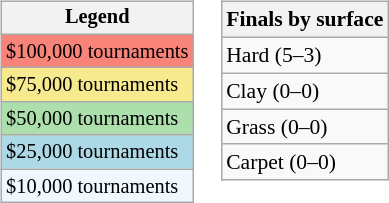<table>
<tr valign=top>
<td><br><table class=wikitable style="font-size:85%">
<tr>
<th>Legend</th>
</tr>
<tr style="background:#f88379;">
<td>$100,000 tournaments</td>
</tr>
<tr style="background:#f7e98e;">
<td>$75,000 tournaments</td>
</tr>
<tr style="background:#addfad;">
<td>$50,000 tournaments</td>
</tr>
<tr style="background:lightblue;">
<td>$25,000 tournaments</td>
</tr>
<tr style="background:#f0f8ff;">
<td>$10,000 tournaments</td>
</tr>
</table>
</td>
<td><br><table class=wikitable style="font-size:90%">
<tr>
<th>Finals by surface</th>
</tr>
<tr>
<td>Hard (5–3)</td>
</tr>
<tr>
<td>Clay (0–0)</td>
</tr>
<tr>
<td>Grass (0–0)</td>
</tr>
<tr>
<td>Carpet (0–0)</td>
</tr>
</table>
</td>
</tr>
</table>
